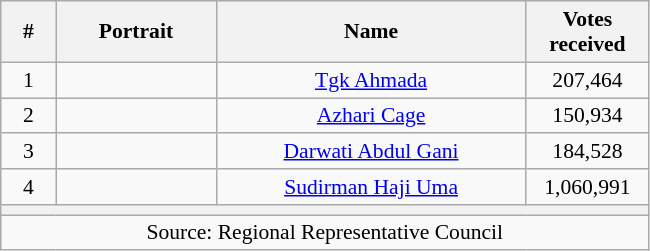<table class="wikitable sortable" style="text-align:center; font-size: 0.9em;">
<tr>
<th width="30">#</th>
<th width="100">Portrait</th>
<th width="200">Name</th>
<th width="75">Votes received</th>
</tr>
<tr>
<td>1</td>
<td></td>
<td><a href='#'>Tgk Ahmada</a></td>
<td>207,464</td>
</tr>
<tr>
<td>2</td>
<td></td>
<td><a href='#'>Azhari Cage</a></td>
<td>150,934</td>
</tr>
<tr>
<td>3</td>
<td></td>
<td><a href='#'>Darwati Abdul Gani</a></td>
<td>184,528</td>
</tr>
<tr>
<td>4</td>
<td></td>
<td><a href='#'>Sudirman Haji Uma</a></td>
<td>1,060,991</td>
</tr>
<tr>
<th colspan="7"></th>
</tr>
<tr>
<td colspan="7">Source: Regional Representative Council</td>
</tr>
</table>
